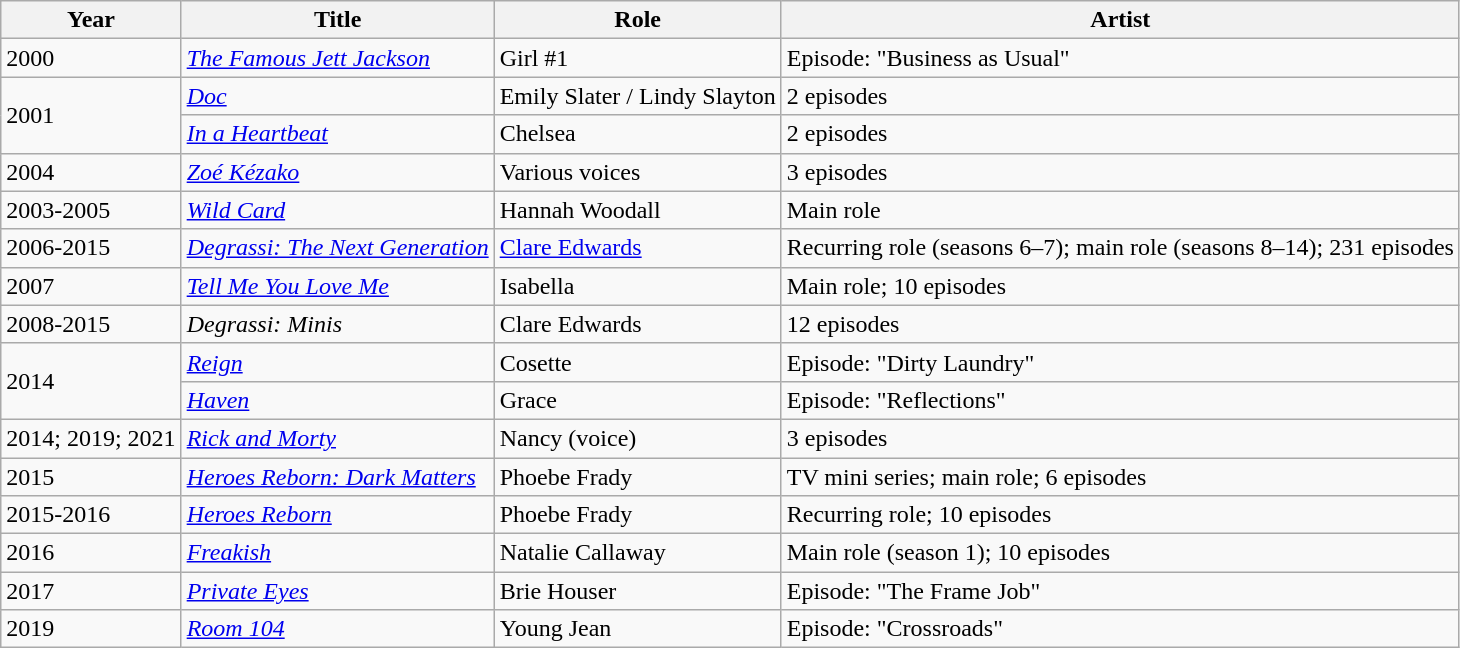<table class="wikitable sortable">
<tr>
<th>Year</th>
<th>Title</th>
<th>Role</th>
<th>Artist</th>
</tr>
<tr>
<td>2000</td>
<td data-sort-value="Famous Jett Jackson, The"><em><a href='#'>The Famous Jett Jackson</a></em></td>
<td>Girl #1</td>
<td>Episode: "Business as Usual"</td>
</tr>
<tr>
<td rowspan="2">2001</td>
<td><em><a href='#'>Doc</a></em></td>
<td>Emily Slater / Lindy Slayton</td>
<td>2 episodes</td>
</tr>
<tr>
<td><em><a href='#'>In a Heartbeat</a></em></td>
<td>Chelsea</td>
<td>2 episodes</td>
</tr>
<tr>
<td>2004</td>
<td><em><a href='#'>Zoé Kézako</a></em></td>
<td>Various voices</td>
<td>3 episodes</td>
</tr>
<tr>
<td>2003-2005</td>
<td><em><a href='#'>Wild Card</a></em></td>
<td>Hannah Woodall</td>
<td>Main role</td>
</tr>
<tr>
<td>2006-2015</td>
<td><em><a href='#'>Degrassi: The Next Generation</a></em></td>
<td><a href='#'>Clare Edwards</a></td>
<td>Recurring role (seasons 6–7); main role (seasons 8–14); 231 episodes</td>
</tr>
<tr>
<td>2007</td>
<td><em><a href='#'>Tell Me You Love Me</a></em></td>
<td>Isabella</td>
<td>Main role; 10 episodes</td>
</tr>
<tr>
<td>2008-2015</td>
<td><em>Degrassi: Minis</em></td>
<td>Clare Edwards</td>
<td>12 episodes</td>
</tr>
<tr>
<td rowspan="2">2014</td>
<td><em><a href='#'>Reign</a></em></td>
<td>Cosette</td>
<td>Episode: "Dirty Laundry"</td>
</tr>
<tr>
<td><em><a href='#'>Haven</a></em></td>
<td>Grace</td>
<td>Episode: "Reflections"</td>
</tr>
<tr>
<td>2014; 2019; 2021</td>
<td><em><a href='#'>Rick and Morty</a></em></td>
<td>Nancy (voice)</td>
<td>3 episodes</td>
</tr>
<tr>
<td>2015</td>
<td><em><a href='#'>Heroes Reborn: Dark Matters</a></em></td>
<td>Phoebe Frady</td>
<td>TV mini series; main role; 6 episodes</td>
</tr>
<tr>
<td>2015-2016</td>
<td><em><a href='#'>Heroes Reborn</a></em></td>
<td>Phoebe Frady</td>
<td>Recurring role; 10 episodes</td>
</tr>
<tr>
<td>2016</td>
<td><em><a href='#'>Freakish</a></em></td>
<td>Natalie Callaway</td>
<td>Main role (season 1); 10 episodes</td>
</tr>
<tr>
<td>2017</td>
<td><em><a href='#'>Private Eyes</a></em></td>
<td>Brie Houser</td>
<td>Episode: "The Frame Job"</td>
</tr>
<tr>
<td>2019</td>
<td><em><a href='#'>Room 104</a></em></td>
<td>Young Jean</td>
<td>Episode: "Crossroads"</td>
</tr>
</table>
